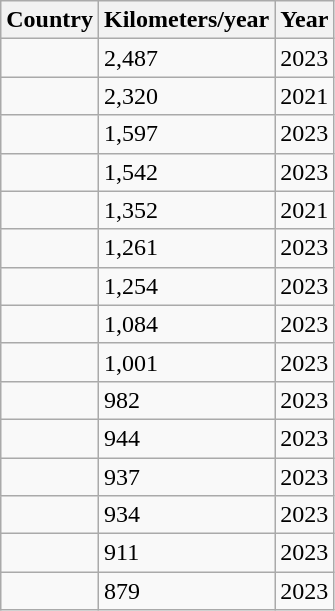<table class="wikitable sortable">
<tr>
<th>Country</th>
<th data-sort-type="number">Kilometers/year</th>
<th>Year</th>
</tr>
<tr>
<td></td>
<td>2,487</td>
<td>2023</td>
</tr>
<tr>
<td></td>
<td>2,320</td>
<td>2021</td>
</tr>
<tr>
<td></td>
<td>1,597</td>
<td>2023</td>
</tr>
<tr>
<td></td>
<td>1,542</td>
<td>2023</td>
</tr>
<tr>
<td></td>
<td>1,352</td>
<td>2021</td>
</tr>
<tr>
<td></td>
<td>1,261</td>
<td>2023</td>
</tr>
<tr>
<td></td>
<td>1,254</td>
<td>2023</td>
</tr>
<tr>
<td></td>
<td>1,084</td>
<td>2023</td>
</tr>
<tr>
<td></td>
<td>1,001</td>
<td>2023</td>
</tr>
<tr>
<td></td>
<td>982</td>
<td>2023</td>
</tr>
<tr>
<td></td>
<td>944</td>
<td>2023</td>
</tr>
<tr>
<td></td>
<td>937</td>
<td>2023</td>
</tr>
<tr>
<td></td>
<td>934</td>
<td>2023</td>
</tr>
<tr>
<td></td>
<td>911</td>
<td>2023</td>
</tr>
<tr>
<td></td>
<td>879</td>
<td>2023</td>
</tr>
</table>
